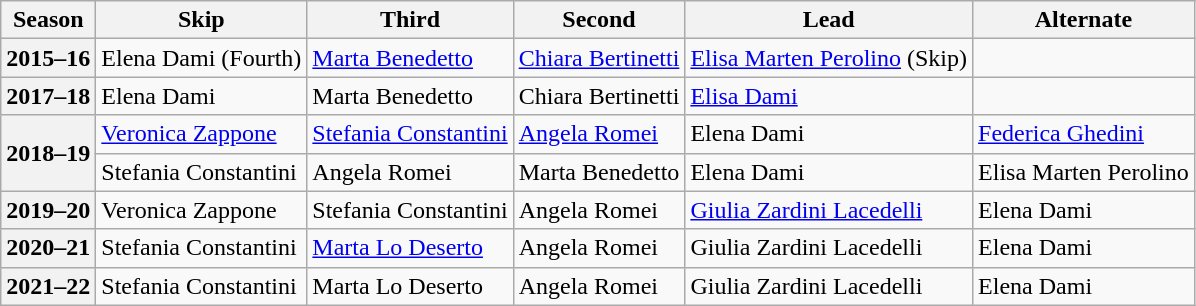<table class="wikitable">
<tr>
<th scope="col">Season</th>
<th scope="col">Skip</th>
<th scope="col">Third</th>
<th scope="col">Second</th>
<th scope="col">Lead</th>
<th scope="col">Alternate</th>
</tr>
<tr>
<th scope="row">2015–16</th>
<td>Elena Dami (Fourth)</td>
<td><a href='#'>Marta Benedetto</a></td>
<td><a href='#'>Chiara Bertinetti</a></td>
<td><a href='#'>Elisa Marten Perolino</a> (Skip)</td>
<td></td>
</tr>
<tr>
<th scope="row">2017–18</th>
<td>Elena Dami</td>
<td>Marta Benedetto</td>
<td>Chiara Bertinetti</td>
<td><a href='#'>Elisa Dami</a></td>
<td></td>
</tr>
<tr>
<th scope="row" rowspan=2>2018–19</th>
<td><a href='#'>Veronica Zappone</a></td>
<td><a href='#'>Stefania Constantini</a></td>
<td><a href='#'>Angela Romei</a></td>
<td>Elena Dami</td>
<td><a href='#'>Federica Ghedini</a></td>
</tr>
<tr>
<td>Stefania Constantini</td>
<td>Angela Romei</td>
<td>Marta Benedetto</td>
<td>Elena Dami</td>
<td>Elisa Marten Perolino</td>
</tr>
<tr>
<th scope="row">2019–20</th>
<td>Veronica Zappone</td>
<td>Stefania Constantini</td>
<td>Angela Romei</td>
<td><a href='#'>Giulia Zardini Lacedelli</a></td>
<td>Elena Dami</td>
</tr>
<tr>
<th scope="row">2020–21</th>
<td>Stefania Constantini</td>
<td><a href='#'>Marta Lo Deserto</a></td>
<td>Angela Romei</td>
<td>Giulia Zardini Lacedelli</td>
<td>Elena Dami</td>
</tr>
<tr>
<th scope="row">2021–22</th>
<td>Stefania Constantini</td>
<td>Marta Lo Deserto</td>
<td>Angela Romei</td>
<td>Giulia Zardini Lacedelli</td>
<td>Elena Dami</td>
</tr>
</table>
